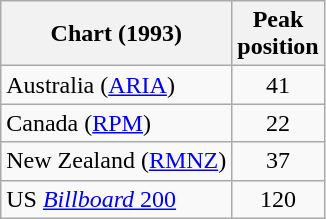<table class="wikitable">
<tr>
<th>Chart (1993)</th>
<th>Peak<br>position</th>
</tr>
<tr>
<td>Australia (<a href='#'>ARIA</a>)</td>
<td style="text-align:center;">41</td>
</tr>
<tr>
<td>Canada (<a href='#'>RPM</a>)</td>
<td style="text-align:center;">22</td>
</tr>
<tr>
<td>New Zealand (<a href='#'>RMNZ</a>)</td>
<td style="text-align:center;">37</td>
</tr>
<tr>
<td>US <a href='#'><em>Billboard</em> 200</a></td>
<td style="text-align:center;">120</td>
</tr>
</table>
